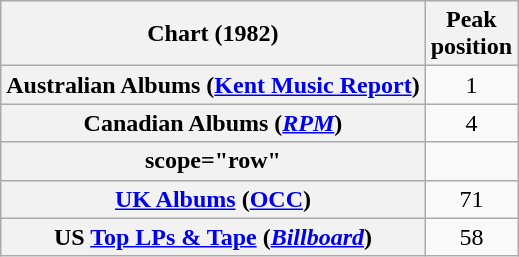<table class="wikitable sortable plainrowheaders">
<tr>
<th scope="col">Chart (1982)</th>
<th scope="col">Peak<br>position</th>
</tr>
<tr>
<th scope="row">Australian Albums (<a href='#'>Kent Music Report</a>)</th>
<td style="text-align:center;">1</td>
</tr>
<tr>
<th scope="row">Canadian Albums (<em><a href='#'>RPM</a></em>)</th>
<td style="text-align:center;">4</td>
</tr>
<tr>
<th>scope="row"</th>
</tr>
<tr>
<th scope="row"><a href='#'>UK Albums</a> (<a href='#'>OCC</a>)</th>
<td style="text-align:center;">71</td>
</tr>
<tr>
<th scope="row">US <a href='#'>Top LPs & Tape</a> (<em><a href='#'>Billboard</a></em>)</th>
<td style="text-align:center;">58</td>
</tr>
</table>
